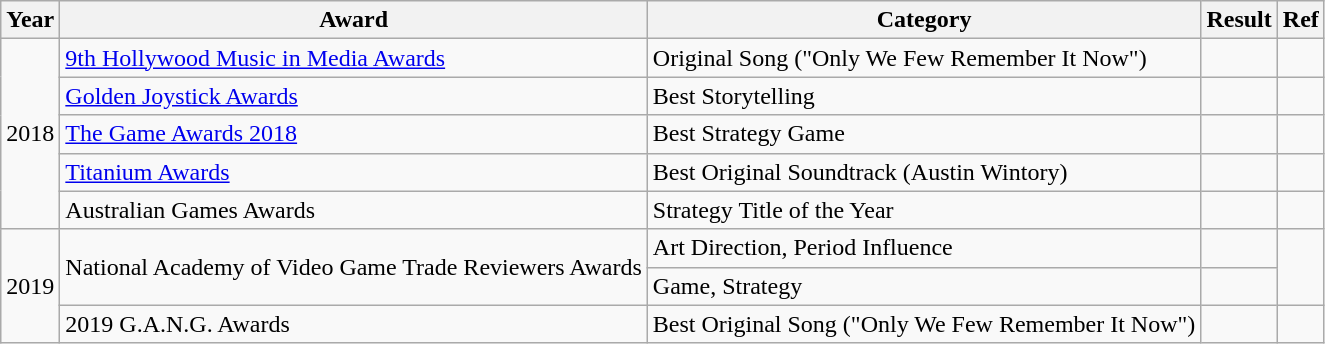<table class="wikitable sortable">
<tr>
<th>Year</th>
<th>Award</th>
<th>Category</th>
<th>Result</th>
<th>Ref</th>
</tr>
<tr>
<td style="text-align:center;" rowspan="5">2018</td>
<td><a href='#'>9th Hollywood Music in Media Awards</a></td>
<td>Original Song ("Only We Few Remember It Now")</td>
<td></td>
<td style="text-align:center;"></td>
</tr>
<tr>
<td><a href='#'>Golden Joystick Awards</a></td>
<td>Best Storytelling</td>
<td></td>
<td style="text-align:center;"></td>
</tr>
<tr>
<td><a href='#'>The Game Awards 2018</a></td>
<td>Best Strategy Game</td>
<td></td>
<td style="text-align:center;"></td>
</tr>
<tr>
<td><a href='#'>Titanium Awards</a></td>
<td>Best Original Soundtrack (Austin Wintory)</td>
<td></td>
<td style="text-align:center;"></td>
</tr>
<tr>
<td>Australian Games Awards</td>
<td>Strategy Title of the Year</td>
<td></td>
<td style="text-align:center;"></td>
</tr>
<tr>
<td style="text-align:center;" rowspan="3">2019</td>
<td rowspan="2">National Academy of Video Game Trade Reviewers Awards</td>
<td>Art Direction, Period Influence</td>
<td></td>
<td rowspan="2" style="text-align:center;"></td>
</tr>
<tr>
<td>Game, Strategy</td>
<td></td>
</tr>
<tr>
<td>2019 G.A.N.G. Awards</td>
<td>Best Original Song ("Only We Few Remember It Now")</td>
<td></td>
<td style="text-align:center;"></td>
</tr>
</table>
